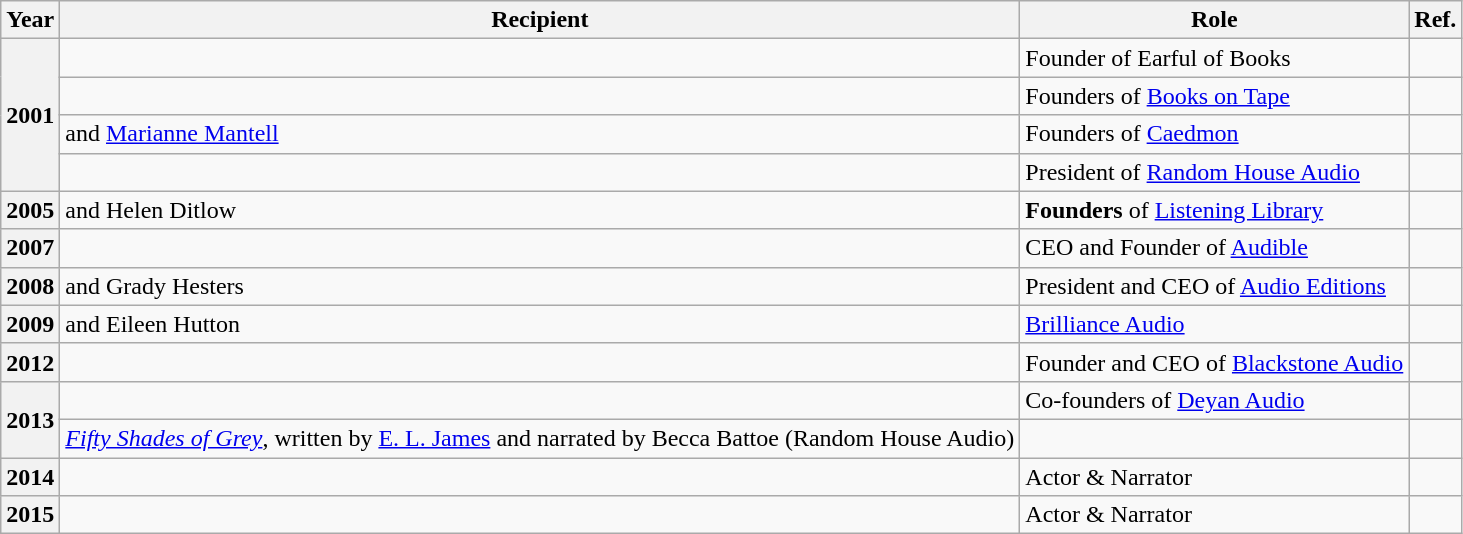<table class="wikitable sortable mw-collapsible">
<tr>
<th>Year</th>
<th>Recipient</th>
<th>Role</th>
<th>Ref.</th>
</tr>
<tr>
<th rowspan="4">2001</th>
<td></td>
<td>Founder of Earful of Books</td>
<td></td>
</tr>
<tr>
<td></td>
<td>Founders of <a href='#'>Books on Tape</a></td>
<td></td>
</tr>
<tr>
<td> and <a href='#'>Marianne Mantell</a></td>
<td>Founders of <a href='#'>Caedmon</a></td>
<td></td>
</tr>
<tr>
<td></td>
<td>President of <a href='#'>Random House Audio</a></td>
<td></td>
</tr>
<tr>
<th>2005</th>
<td> and Helen Ditlow</td>
<td><strong>Founders</strong> of <a href='#'>Listening Library</a></td>
<td></td>
</tr>
<tr>
<th>2007</th>
<td></td>
<td>CEO and Founder of <a href='#'>Audible</a></td>
<td></td>
</tr>
<tr>
<th>2008</th>
<td> and Grady Hesters</td>
<td>President and CEO of <a href='#'>Audio Editions</a></td>
<td></td>
</tr>
<tr>
<th>2009</th>
<td> and Eileen Hutton</td>
<td><a href='#'>Brilliance Audio</a></td>
<td></td>
</tr>
<tr>
<th>2012</th>
<td></td>
<td>Founder and CEO of <a href='#'>Blackstone Audio</a></td>
<td></td>
</tr>
<tr>
<th rowspan="2">2013</th>
<td></td>
<td>Co-founders of <a href='#'>Deyan Audio</a></td>
<td></td>
</tr>
<tr>
<td><em><a href='#'>Fifty Shades of Grey</a></em>, written by <a href='#'>E. L. James</a> and narrated by Becca Battoe (Random House Audio)</td>
<td></td>
<td></td>
</tr>
<tr>
<th>2014</th>
<td></td>
<td>Actor & Narrator</td>
<td></td>
</tr>
<tr>
<th>2015</th>
<td></td>
<td>Actor & Narrator</td>
<td></td>
</tr>
</table>
